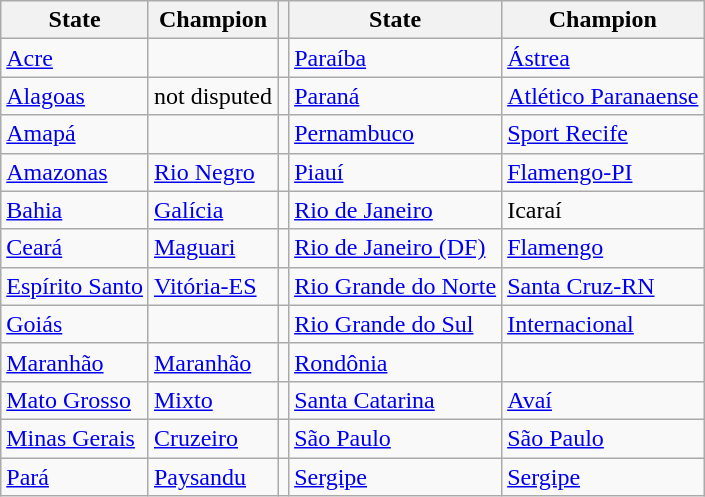<table class="wikitable">
<tr>
<th>State</th>
<th>Champion</th>
<th></th>
<th>State</th>
<th>Champion</th>
</tr>
<tr>
<td><a href='#'>Acre</a></td>
<td></td>
<td></td>
<td><a href='#'>Paraíba</a></td>
<td><a href='#'>Ástrea</a></td>
</tr>
<tr>
<td><a href='#'>Alagoas</a></td>
<td>not disputed</td>
<td></td>
<td><a href='#'>Paraná</a></td>
<td><a href='#'>Atlético Paranaense</a></td>
</tr>
<tr>
<td><a href='#'>Amapá</a></td>
<td></td>
<td></td>
<td><a href='#'>Pernambuco</a></td>
<td><a href='#'>Sport Recife</a></td>
</tr>
<tr>
<td><a href='#'>Amazonas</a></td>
<td><a href='#'>Rio Negro</a></td>
<td></td>
<td><a href='#'>Piauí</a></td>
<td><a href='#'>Flamengo-PI</a></td>
</tr>
<tr>
<td><a href='#'>Bahia</a></td>
<td><a href='#'>Galícia</a></td>
<td></td>
<td><a href='#'>Rio de Janeiro</a></td>
<td>Icaraí</td>
</tr>
<tr>
<td><a href='#'>Ceará</a></td>
<td><a href='#'>Maguari</a></td>
<td></td>
<td><a href='#'>Rio de Janeiro (DF)</a></td>
<td><a href='#'>Flamengo</a></td>
</tr>
<tr>
<td><a href='#'>Espírito Santo</a></td>
<td><a href='#'>Vitória-ES</a></td>
<td></td>
<td><a href='#'>Rio Grande do Norte</a></td>
<td><a href='#'>Santa Cruz-RN</a></td>
</tr>
<tr>
<td><a href='#'>Goiás</a></td>
<td></td>
<td></td>
<td><a href='#'>Rio Grande do Sul</a></td>
<td><a href='#'>Internacional</a></td>
</tr>
<tr>
<td><a href='#'>Maranhão</a></td>
<td><a href='#'>Maranhão</a></td>
<td></td>
<td><a href='#'>Rondônia</a></td>
<td></td>
</tr>
<tr>
<td><a href='#'>Mato Grosso</a></td>
<td><a href='#'>Mixto</a></td>
<td></td>
<td><a href='#'>Santa Catarina</a></td>
<td><a href='#'>Avaí</a></td>
</tr>
<tr>
<td><a href='#'>Minas Gerais</a></td>
<td><a href='#'>Cruzeiro</a></td>
<td></td>
<td><a href='#'>São Paulo</a></td>
<td><a href='#'>São Paulo</a></td>
</tr>
<tr>
<td><a href='#'>Pará</a></td>
<td><a href='#'>Paysandu</a></td>
<td></td>
<td><a href='#'>Sergipe</a></td>
<td><a href='#'>Sergipe</a></td>
</tr>
</table>
